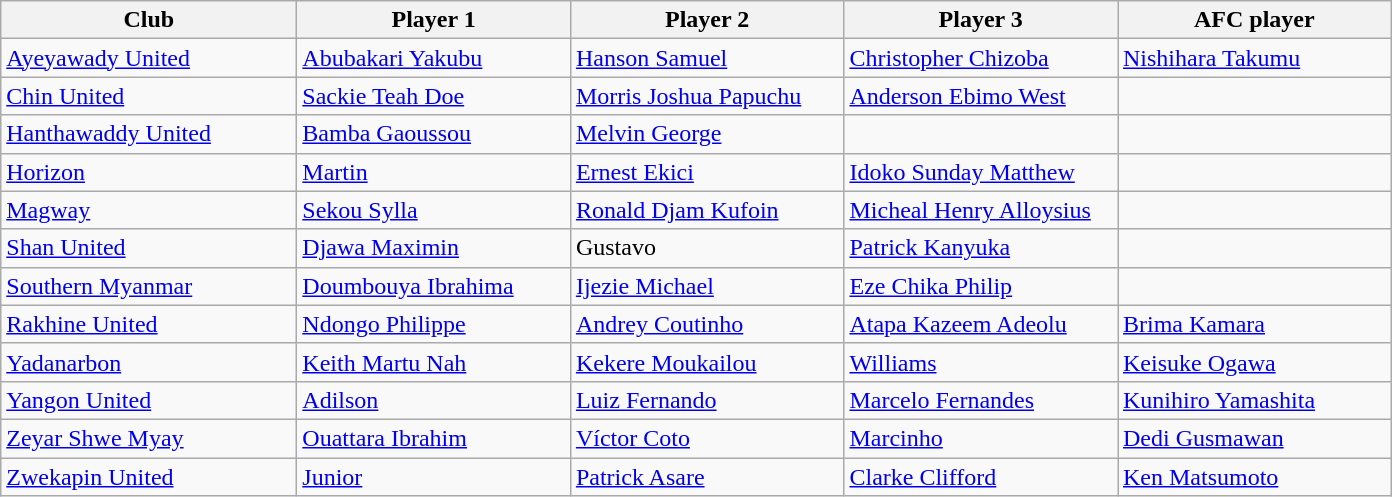<table class="wikitable sortable">
<tr>
<th style="width:190px;">Club</th>
<th style="width:175px;">Player 1</th>
<th style="width:175px;">Player 2</th>
<th style="width:175px;">Player 3</th>
<th style="width:175px;">AFC player</th>
</tr>
<tr style="vertical-align:top;">
<td><a href='#'>Ayeyawady United</a></td>
<td> <a href='#'>Abubakari Yakubu</a></td>
<td> <a href='#'>Hanson Samuel</a></td>
<td> <a href='#'>Christopher Chizoba</a></td>
<td> <a href='#'>Nishihara Takumu</a></td>
</tr>
<tr style="vertical-align:top;">
<td><a href='#'>Chin United</a></td>
<td> <a href='#'>Sackie Teah Doe</a></td>
<td> <a href='#'>Morris Joshua Papuchu</a></td>
<td> <a href='#'>Anderson Ebimo West</a></td>
<td></td>
</tr>
<tr style="vertical-align:top;">
<td><a href='#'>Hanthawaddy United</a></td>
<td> <a href='#'>Bamba Gaoussou</a></td>
<td> <a href='#'>Melvin George</a></td>
<td></td>
<td></td>
</tr>
<tr style="vertical-align:top;">
<td><a href='#'>Horizon</a></td>
<td> <a href='#'>Martin</a></td>
<td> <a href='#'>Ernest Ekici</a></td>
<td> <a href='#'>Idoko Sunday Matthew</a></td>
<td></td>
</tr>
<tr style="vertical-align:top;">
<td><a href='#'>Magway</a></td>
<td> <a href='#'>Sekou Sylla</a></td>
<td> <a href='#'>Ronald Djam Kufoin</a></td>
<td> <a href='#'>Micheal Henry Alloysius</a></td>
<td></td>
</tr>
<tr style="vertical-align:top;">
<td><a href='#'>Shan United</a></td>
<td> <a href='#'>Djawa Maximin</a></td>
<td> Gustavo</td>
<td> <a href='#'>Patrick Kanyuka</a></td>
<td></td>
</tr>
<tr style="vertical-align:top;">
<td><a href='#'>Southern Myanmar</a></td>
<td> <a href='#'>Doumbouya Ibrahima</a></td>
<td> <a href='#'>Ijezie Michael</a></td>
<td> <a href='#'>Eze Chika Philip</a></td>
<td></td>
</tr>
<tr style="vertical-align:top;">
<td><a href='#'>Rakhine United</a></td>
<td> <a href='#'>Ndongo Philippe</a></td>
<td> <a href='#'>Andrey Coutinho</a></td>
<td> <a href='#'>Atapa Kazeem Adeolu</a></td>
<td> <a href='#'>Brima Kamara</a></td>
</tr>
<tr style="vertical-align:top;">
<td><a href='#'>Yadanarbon</a></td>
<td> <a href='#'>Keith Martu Nah</a></td>
<td> <a href='#'>Kekere Moukailou</a></td>
<td> <a href='#'>Williams</a></td>
<td> <a href='#'>Keisuke Ogawa</a></td>
</tr>
<tr style="vertical-align:top;">
<td><a href='#'>Yangon United</a></td>
<td> <a href='#'>Adilson</a></td>
<td> <a href='#'>Luiz Fernando</a></td>
<td> <a href='#'>Marcelo Fernandes</a></td>
<td> <a href='#'>Kunihiro Yamashita</a></td>
</tr>
<tr style="vertical-align:top;">
<td><a href='#'>Zeyar Shwe Myay</a></td>
<td> <a href='#'>Ouattara Ibrahim</a></td>
<td> <a href='#'>Víctor Coto</a></td>
<td> <a href='#'>Marcinho</a></td>
<td> <a href='#'>Dedi Gusmawan</a></td>
</tr>
<tr style="vertical-align:top;">
<td><a href='#'>Zwekapin United</a></td>
<td> <a href='#'>Junior</a></td>
<td> <a href='#'>Patrick Asare</a></td>
<td> <a href='#'>Clarke Clifford</a></td>
<td> <a href='#'>Ken Matsumoto</a></td>
</tr>
</table>
